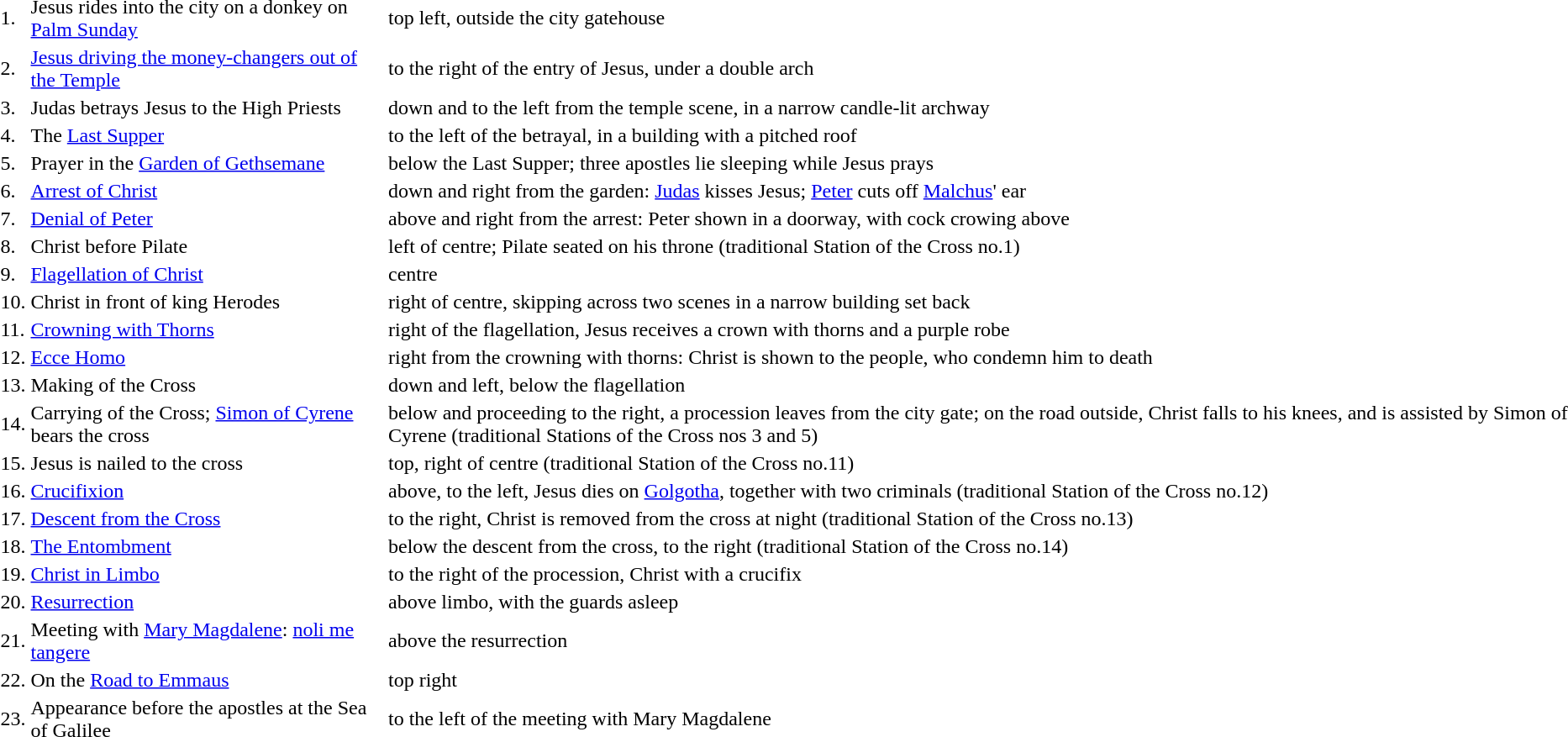<table>
<tr>
<td>1.</td>
<td>Jesus rides into the city on a donkey on <a href='#'>Palm Sunday</a></td>
<td>top left, outside the city gatehouse</td>
</tr>
<tr>
<td>2.</td>
<td><a href='#'>Jesus driving the money-changers out of the Temple</a></td>
<td>to the right of the entry of Jesus, under a double arch</td>
</tr>
<tr>
<td>3.</td>
<td>Judas betrays Jesus to the High Priests</td>
<td>down and to the left from the temple scene, in a narrow candle-lit archway</td>
</tr>
<tr>
<td>4.</td>
<td>The <a href='#'>Last Supper</a></td>
<td>to the left of the betrayal, in a building with a pitched roof</td>
</tr>
<tr>
<td>5.</td>
<td>Prayer in the <a href='#'>Garden of Gethsemane</a></td>
<td>below the Last Supper; three apostles lie sleeping while Jesus prays</td>
</tr>
<tr>
<td>6.</td>
<td><a href='#'>Arrest of Christ</a></td>
<td>down and right from the garden: <a href='#'>Judas</a> kisses Jesus; <a href='#'>Peter</a> cuts off <a href='#'>Malchus</a>' ear</td>
</tr>
<tr>
<td>7.</td>
<td><a href='#'>Denial of Peter</a></td>
<td>above and right from the arrest: Peter shown in a doorway, with cock crowing above</td>
</tr>
<tr>
<td>8.</td>
<td>Christ before Pilate</td>
<td>left of centre; Pilate seated on his throne (traditional Station of the Cross no.1)</td>
</tr>
<tr>
<td>9.</td>
<td><a href='#'>Flagellation of Christ</a></td>
<td>centre</td>
</tr>
<tr>
<td>10.</td>
<td>Christ in front of king Herodes</td>
<td>right of centre, skipping across two scenes in a narrow building set back</td>
</tr>
<tr>
<td>11.</td>
<td><a href='#'>Crowning with Thorns</a></td>
<td>right of the flagellation, Jesus receives a crown with thorns and a purple robe</td>
</tr>
<tr>
<td>12.</td>
<td><a href='#'>Ecce Homo</a></td>
<td>right from the crowning with thorns: Christ is shown to the people, who condemn him to death</td>
</tr>
<tr>
<td>13.</td>
<td>Making of the Cross</td>
<td>down and left, below the flagellation</td>
</tr>
<tr>
<td>14.</td>
<td>Carrying of the Cross; <a href='#'>Simon of Cyrene</a> bears the cross</td>
<td>below and proceeding to the right, a procession leaves from the city gate; on the road outside, Christ falls to his knees, and is assisted by Simon of Cyrene (traditional Stations of the Cross nos 3 and 5)</td>
</tr>
<tr>
<td>15.</td>
<td>Jesus is nailed to the cross</td>
<td>top, right of centre (traditional Station of the Cross no.11)</td>
</tr>
<tr>
<td>16.</td>
<td><a href='#'>Crucifixion</a></td>
<td>above, to the left, Jesus dies on <a href='#'>Golgotha</a>, together with two criminals (traditional Station of the Cross no.12)</td>
</tr>
<tr>
<td>17.</td>
<td><a href='#'>Descent from the Cross</a></td>
<td>to the right, Christ is removed from the cross at night (traditional Station of the Cross no.13)</td>
</tr>
<tr>
<td>18.</td>
<td><a href='#'>The Entombment</a></td>
<td>below the descent from the cross, to the right (traditional Station of the Cross no.14)</td>
</tr>
<tr>
<td>19.</td>
<td><a href='#'>Christ in Limbo</a></td>
<td>to the right of the procession, Christ with a crucifix</td>
</tr>
<tr>
<td>20.</td>
<td><a href='#'>Resurrection</a></td>
<td>above limbo, with the guards asleep</td>
</tr>
<tr>
<td>21.</td>
<td>Meeting with <a href='#'>Mary Magdalene</a>: <a href='#'>noli me tangere</a></td>
<td>above the resurrection</td>
</tr>
<tr>
<td>22.</td>
<td>On the <a href='#'>Road to Emmaus</a></td>
<td>top right</td>
</tr>
<tr>
<td>23.</td>
<td>Appearance before the apostles at the Sea of Galilee</td>
<td>to the left of the meeting with Mary Magdalene</td>
</tr>
</table>
